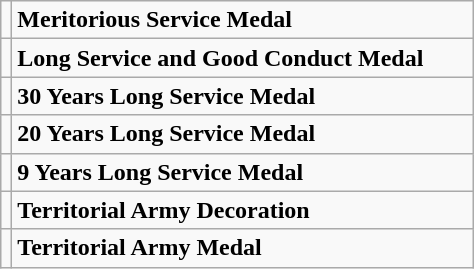<table class="wikitable">
<tr>
<td></td>
<td width="300"><strong>Meritorious Service Medal</strong></td>
</tr>
<tr>
<td></td>
<td width="300"><strong>Long Service and Good Conduct Medal</strong></td>
</tr>
<tr>
<td></td>
<td width="300"><strong>30 Years Long Service Medal</strong></td>
</tr>
<tr>
<td></td>
<td width="300"><strong>20 Years Long Service Medal</strong></td>
</tr>
<tr>
<td></td>
<td width="300"><strong>9 Years Long Service Medal</strong></td>
</tr>
<tr>
<td></td>
<td width="300"><strong>Territorial Army Decoration</strong></td>
</tr>
<tr>
<td></td>
<td width="300"><strong>Territorial Army Medal</strong></td>
</tr>
</table>
